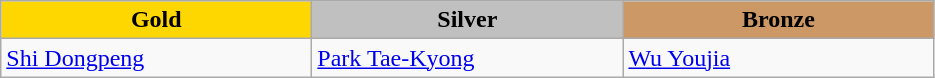<table class="wikitable" style="text-align:left">
<tr align="center">
<td width=200 bgcolor=gold><strong>Gold</strong></td>
<td width=200 bgcolor=silver><strong>Silver</strong></td>
<td width=200 bgcolor=CC9966><strong>Bronze</strong></td>
</tr>
<tr>
<td><a href='#'>Shi Dongpeng</a><br><em></em></td>
<td><a href='#'>Park Tae-Kyong</a><br><em></em></td>
<td><a href='#'>Wu Youjia</a><br><em></em></td>
</tr>
</table>
